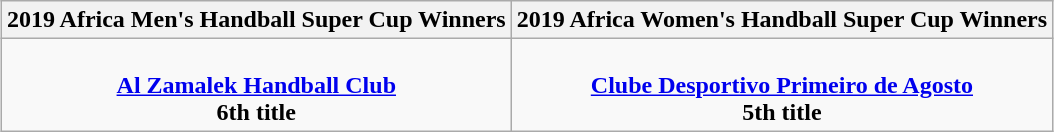<table class=wikitable style="text-align:center; margin:auto">
<tr>
<th>2019 Africa Men's Handball Super Cup Winners</th>
<th>2019 Africa Women's Handball Super Cup Winners</th>
</tr>
<tr>
<td><br><strong><a href='#'>Al Zamalek Handball Club</a></strong><br><strong>6th title</strong></td>
<td><br><strong><a href='#'>Clube Desportivo Primeiro de Agosto</a></strong><br><strong>5th title</strong></td>
</tr>
</table>
